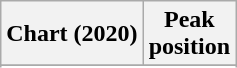<table class="wikitable sortable plainrowheaders">
<tr>
<th>Chart (2020)</th>
<th>Peak<br>position</th>
</tr>
<tr>
</tr>
<tr>
</tr>
<tr>
</tr>
</table>
